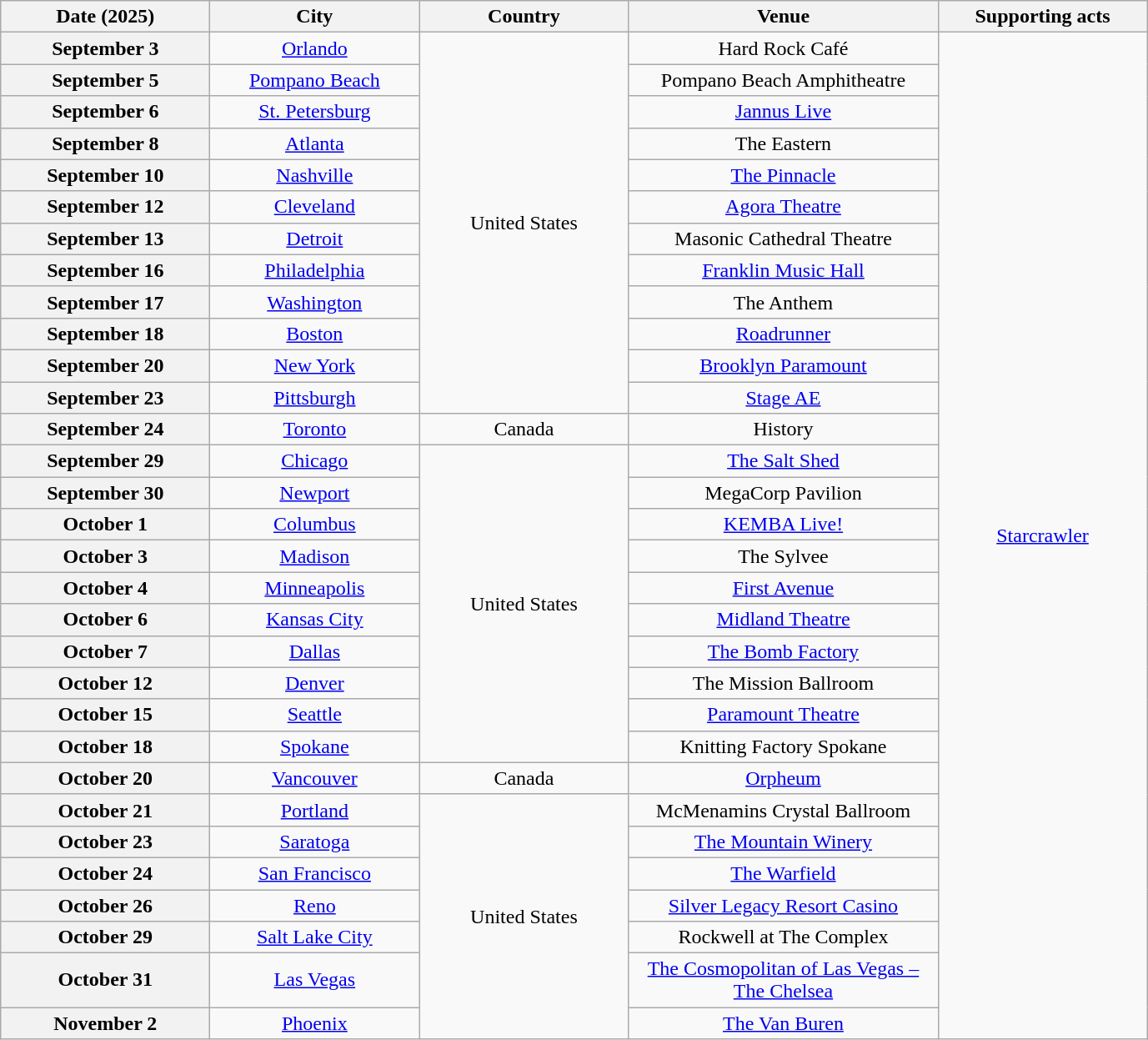<table class="wikitable plainrowheaders" style="text-align:center;">
<tr>
<th scope="col" style="width:10em;">Date (2025)</th>
<th scope="col" style="width:10em;">City</th>
<th scope="col" style="width:10em;">Country</th>
<th scope="col" style="width:15em;">Venue</th>
<th scope="col" style="width:10em;">Supporting acts</th>
</tr>
<tr>
<th scope="row" style="text-align:center;">September 3</th>
<td><a href='#'>Orlando</a></td>
<td rowspan="12">United States</td>
<td>Hard Rock Café</td>
<td rowspan="31"><a href='#'>Starcrawler</a></td>
</tr>
<tr>
<th scope="row" style="text-align:center;">September 5</th>
<td><a href='#'>Pompano Beach</a></td>
<td>Pompano Beach Amphitheatre</td>
</tr>
<tr>
<th scope="row" style="text-align:center;">September 6</th>
<td><a href='#'>St. Petersburg</a></td>
<td><a href='#'>Jannus Live</a></td>
</tr>
<tr>
<th scope="row" style="text-align:center;">September 8</th>
<td><a href='#'>Atlanta</a></td>
<td>The Eastern</td>
</tr>
<tr>
<th scope="row" style="text-align:center;">September 10</th>
<td><a href='#'>Nashville</a></td>
<td><a href='#'>The Pinnacle</a></td>
</tr>
<tr>
<th scope="row" style="text-align:center;">September 12</th>
<td><a href='#'>Cleveland</a></td>
<td><a href='#'>Agora Theatre</a></td>
</tr>
<tr>
<th scope="row" style="text-align:center;">September 13</th>
<td><a href='#'>Detroit</a></td>
<td>Masonic Cathedral Theatre</td>
</tr>
<tr>
<th scope="row" style="text-align:center;">September 16</th>
<td><a href='#'>Philadelphia</a></td>
<td><a href='#'>Franklin Music Hall</a></td>
</tr>
<tr>
<th scope="row" style="text-align:center;">September 17</th>
<td><a href='#'>Washington</a></td>
<td>The Anthem</td>
</tr>
<tr>
<th scope="row" style="text-align:center;">September 18</th>
<td><a href='#'>Boston</a></td>
<td><a href='#'>Roadrunner</a></td>
</tr>
<tr>
<th scope="row" style="text-align:center;">September 20</th>
<td><a href='#'>New York</a></td>
<td><a href='#'>Brooklyn Paramount</a></td>
</tr>
<tr>
<th scope="row" style="text-align:center;">September 23</th>
<td><a href='#'>Pittsburgh</a></td>
<td><a href='#'>Stage AE</a></td>
</tr>
<tr>
<th scope="row" style="text-align:center;">September 24</th>
<td><a href='#'>Toronto</a></td>
<td>Canada</td>
<td>History</td>
</tr>
<tr>
<th scope="row" style="text-align:center;">September 29</th>
<td><a href='#'>Chicago</a></td>
<td rowspan="10">United States</td>
<td><a href='#'>The Salt Shed</a></td>
</tr>
<tr>
<th scope="row" style="text-align:center;">September 30</th>
<td><a href='#'>Newport</a></td>
<td>MegaCorp Pavilion</td>
</tr>
<tr>
<th scope="row" style="text-align:center;">October 1</th>
<td><a href='#'>Columbus</a></td>
<td><a href='#'>KEMBA Live!</a></td>
</tr>
<tr>
<th scope="row" style="text-align:center;">October 3</th>
<td><a href='#'>Madison</a></td>
<td>The Sylvee</td>
</tr>
<tr>
<th scope="row" style="text-align:center;">October 4</th>
<td><a href='#'>Minneapolis</a></td>
<td><a href='#'>First Avenue</a></td>
</tr>
<tr>
<th scope="row" style="text-align:center;">October 6</th>
<td><a href='#'>Kansas City</a></td>
<td><a href='#'>Midland Theatre</a></td>
</tr>
<tr>
<th scope="row" style="text-align:center;">October 7</th>
<td><a href='#'>Dallas</a></td>
<td><a href='#'>The Bomb Factory</a></td>
</tr>
<tr>
<th scope="row" style="text-align:center;">October 12</th>
<td><a href='#'>Denver</a></td>
<td>The Mission Ballroom</td>
</tr>
<tr>
<th scope="row" style="text-align:center;">October 15</th>
<td><a href='#'>Seattle</a></td>
<td><a href='#'>Paramount Theatre</a></td>
</tr>
<tr>
<th scope="row" style="text-align:center;">October 18</th>
<td><a href='#'>Spokane</a></td>
<td>Knitting Factory Spokane</td>
</tr>
<tr>
<th scope="row" style="text-align:center;">October 20</th>
<td><a href='#'>Vancouver</a></td>
<td>Canada</td>
<td><a href='#'>Orpheum</a></td>
</tr>
<tr>
<th scope="row" style="text-align:center;">October 21</th>
<td><a href='#'>Portland</a></td>
<td rowspan="7">United States</td>
<td>McMenamins Crystal Ballroom</td>
</tr>
<tr>
<th scope="row" style="text-align:center;">October 23</th>
<td><a href='#'>Saratoga</a></td>
<td><a href='#'>The Mountain Winery</a></td>
</tr>
<tr>
<th scope="row" style="text-align:center;">October 24</th>
<td><a href='#'>San Francisco</a></td>
<td><a href='#'>The Warfield</a></td>
</tr>
<tr>
<th scope="row" style="text-align:center;">October 26</th>
<td><a href='#'>Reno</a></td>
<td><a href='#'>Silver Legacy Resort Casino</a></td>
</tr>
<tr>
<th scope="row" style="text-align:center;">October 29</th>
<td><a href='#'>Salt Lake City</a></td>
<td>Rockwell at The Complex</td>
</tr>
<tr>
<th scope="row" style="text-align:center;">October 31</th>
<td><a href='#'>Las Vegas</a></td>
<td><a href='#'>The Cosmopolitan of Las Vegas – The Chelsea</a></td>
</tr>
<tr>
<th scope="row" style="text-align:center;">November 2</th>
<td><a href='#'>Phoenix</a></td>
<td><a href='#'>The Van Buren</a></td>
</tr>
</table>
